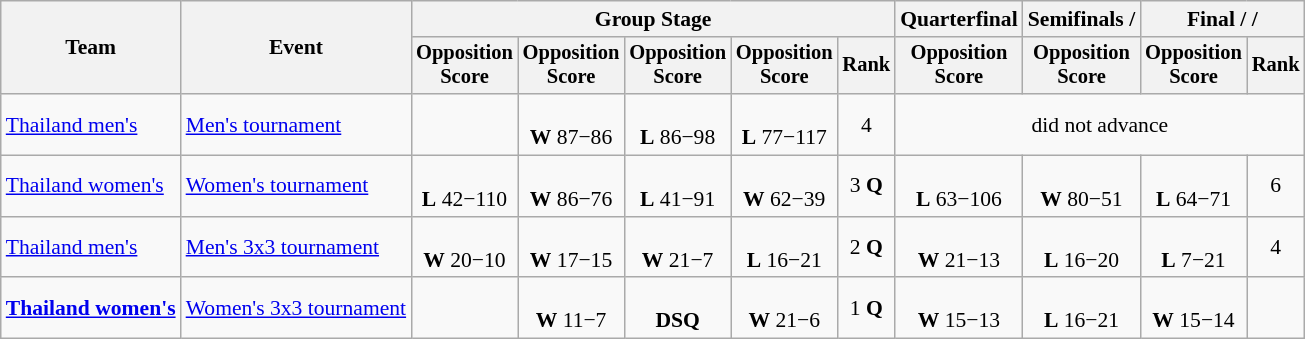<table class=wikitable style=font-size:90%;text-align:center>
<tr>
<th rowspan=2>Team</th>
<th rowspan=2>Event</th>
<th colspan=5>Group Stage</th>
<th>Quarterfinal</th>
<th>Semifinals / </th>
<th colspan=2>Final /  / </th>
</tr>
<tr style="font-size:95%">
<th>Opposition<br>Score</th>
<th>Opposition<br>Score</th>
<th>Opposition<br>Score</th>
<th>Opposition<br>Score</th>
<th>Rank</th>
<th>Opposition<br>Score</th>
<th>Opposition<br>Score</th>
<th>Opposition<br>Score</th>
<th>Rank</th>
</tr>
<tr align=center>
<td align=left><a href='#'>Thailand men's</a></td>
<td align=left><a href='#'>Men's tournament</a></td>
<td></td>
<td><br><strong>W</strong> 87−86</td>
<td><br><strong>L</strong> 86−98</td>
<td><br><strong>L</strong> 77−117</td>
<td>4</td>
<td colspan=4>did not advance</td>
</tr>
<tr align=center>
<td align=left><a href='#'>Thailand women's</a></td>
<td align=left><a href='#'>Women's tournament</a></td>
<td><br><strong>L</strong> 42−110</td>
<td><br> <strong>W</strong> 86−76</td>
<td><br> <strong>L</strong> 41−91</td>
<td><br> <strong>W</strong> 62−39</td>
<td>3 <strong>Q</strong></td>
<td> <br> <strong>L</strong> 63−106</td>
<td><br> <strong>W</strong> 80−51</td>
<td><br> <strong>L</strong> 64−71</td>
<td>6</td>
</tr>
<tr align=center>
<td align=left><a href='#'>Thailand men's</a></td>
<td align=left><a href='#'>Men's 3x3 tournament</a></td>
<td><br> <strong>W</strong> 20−10</td>
<td><br> <strong>W</strong> 17−15</td>
<td><br> <strong>W</strong> 21−7</td>
<td><br> <strong>L</strong> 16−21</td>
<td>2 <strong>Q</strong></td>
<td> <br> <strong>W</strong> 21−13</td>
<td> <br> <strong>L</strong> 16−20</td>
<td><br> <strong>L</strong> 7−21</td>
<td>4</td>
</tr>
<tr align=center>
<td align=left><strong><a href='#'>Thailand women's</a></strong></td>
<td align=left><a href='#'>Women's 3x3 tournament</a></td>
<td></td>
<td><br> <strong>W</strong> 11−7</td>
<td><br> <strong>DSQ</strong></td>
<td><br> <strong>W</strong> 21−6</td>
<td>1 <strong>Q</strong></td>
<td><br> <strong>W</strong> 15−13</td>
<td><br> <strong>L</strong> 16−21</td>
<td><br> <strong>W</strong> 15−14</td>
<td></td>
</tr>
</table>
